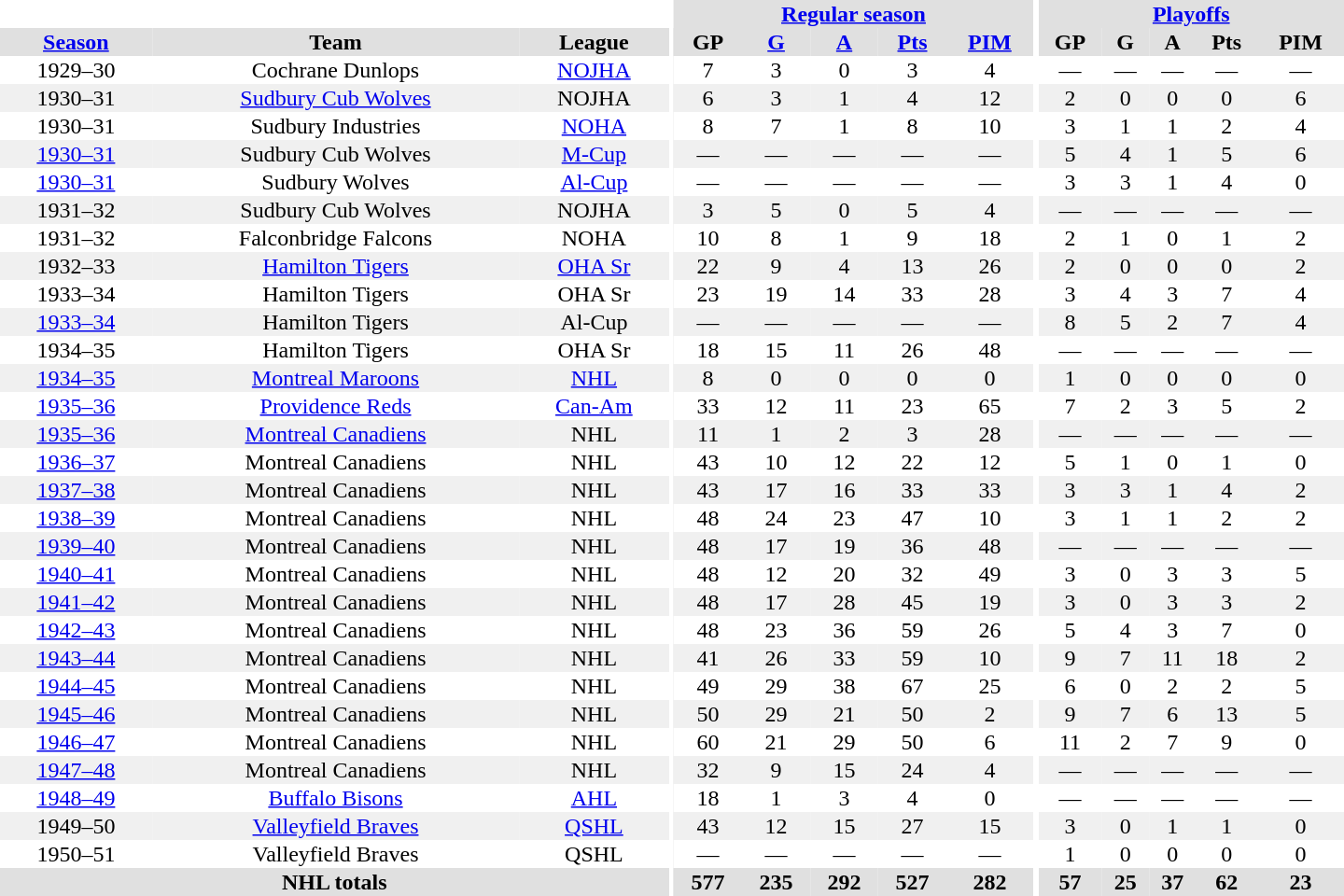<table border="0" cellpadding="1" cellspacing="0" style="text-align:center; width:60em">
<tr bgcolor="#e0e0e0">
<th colspan="3" bgcolor="#ffffff"></th>
<th rowspan="100" bgcolor="#ffffff"></th>
<th colspan="5"><a href='#'>Regular season</a></th>
<th rowspan="100" bgcolor="#ffffff"></th>
<th colspan="5"><a href='#'>Playoffs</a></th>
</tr>
<tr bgcolor="#e0e0e0">
<th><a href='#'>Season</a></th>
<th>Team</th>
<th>League</th>
<th>GP</th>
<th><a href='#'>G</a></th>
<th><a href='#'>A</a></th>
<th><a href='#'>Pts</a></th>
<th><a href='#'>PIM</a></th>
<th>GP</th>
<th>G</th>
<th>A</th>
<th>Pts</th>
<th>PIM</th>
</tr>
<tr>
<td>1929–30</td>
<td>Cochrane Dunlops</td>
<td><a href='#'>NOJHA</a></td>
<td>7</td>
<td>3</td>
<td>0</td>
<td>3</td>
<td>4</td>
<td>—</td>
<td>—</td>
<td>—</td>
<td>—</td>
<td>—</td>
</tr>
<tr bgcolor="#f0f0f0">
<td>1930–31</td>
<td><a href='#'>Sudbury Cub Wolves</a></td>
<td>NOJHA</td>
<td>6</td>
<td>3</td>
<td>1</td>
<td>4</td>
<td>12</td>
<td>2</td>
<td>0</td>
<td>0</td>
<td>0</td>
<td>6</td>
</tr>
<tr>
<td>1930–31</td>
<td>Sudbury Industries</td>
<td><a href='#'>NOHA</a></td>
<td>8</td>
<td>7</td>
<td>1</td>
<td>8</td>
<td>10</td>
<td>3</td>
<td>1</td>
<td>1</td>
<td>2</td>
<td>4</td>
</tr>
<tr bgcolor="#f0f0f0">
<td><a href='#'>1930–31</a></td>
<td>Sudbury Cub Wolves</td>
<td><a href='#'>M-Cup</a></td>
<td>—</td>
<td>—</td>
<td>—</td>
<td>—</td>
<td>—</td>
<td>5</td>
<td>4</td>
<td>1</td>
<td>5</td>
<td>6</td>
</tr>
<tr>
<td><a href='#'>1930–31</a></td>
<td>Sudbury Wolves</td>
<td><a href='#'>Al-Cup</a></td>
<td>—</td>
<td>—</td>
<td>—</td>
<td>—</td>
<td>—</td>
<td>3</td>
<td>3</td>
<td>1</td>
<td>4</td>
<td>0</td>
</tr>
<tr bgcolor="#f0f0f0">
<td>1931–32</td>
<td>Sudbury Cub Wolves</td>
<td>NOJHA</td>
<td>3</td>
<td>5</td>
<td>0</td>
<td>5</td>
<td>4</td>
<td>—</td>
<td>—</td>
<td>—</td>
<td>—</td>
<td>—</td>
</tr>
<tr>
<td>1931–32</td>
<td>Falconbridge Falcons</td>
<td>NOHA</td>
<td>10</td>
<td>8</td>
<td>1</td>
<td>9</td>
<td>18</td>
<td>2</td>
<td>1</td>
<td>0</td>
<td>1</td>
<td>2</td>
</tr>
<tr bgcolor="#f0f0f0">
<td>1932–33</td>
<td><a href='#'>Hamilton Tigers</a></td>
<td><a href='#'>OHA Sr</a></td>
<td>22</td>
<td>9</td>
<td>4</td>
<td>13</td>
<td>26</td>
<td>2</td>
<td>0</td>
<td>0</td>
<td>0</td>
<td>2</td>
</tr>
<tr>
<td>1933–34</td>
<td>Hamilton Tigers</td>
<td>OHA Sr</td>
<td>23</td>
<td>19</td>
<td>14</td>
<td>33</td>
<td>28</td>
<td>3</td>
<td>4</td>
<td>3</td>
<td>7</td>
<td>4</td>
</tr>
<tr bgcolor="#f0f0f0">
<td><a href='#'>1933–34</a></td>
<td>Hamilton Tigers</td>
<td>Al-Cup</td>
<td>—</td>
<td>—</td>
<td>—</td>
<td>—</td>
<td>—</td>
<td>8</td>
<td>5</td>
<td>2</td>
<td>7</td>
<td>4</td>
</tr>
<tr>
<td>1934–35</td>
<td>Hamilton Tigers</td>
<td>OHA Sr</td>
<td>18</td>
<td>15</td>
<td>11</td>
<td>26</td>
<td>48</td>
<td>—</td>
<td>—</td>
<td>—</td>
<td>—</td>
<td>—</td>
</tr>
<tr bgcolor="#f0f0f0">
<td><a href='#'>1934–35</a></td>
<td><a href='#'>Montreal Maroons</a></td>
<td><a href='#'>NHL</a></td>
<td>8</td>
<td>0</td>
<td>0</td>
<td>0</td>
<td>0</td>
<td>1</td>
<td>0</td>
<td>0</td>
<td>0</td>
<td>0</td>
</tr>
<tr>
<td><a href='#'>1935–36</a></td>
<td><a href='#'>Providence Reds</a></td>
<td><a href='#'>Can-Am</a></td>
<td>33</td>
<td>12</td>
<td>11</td>
<td>23</td>
<td>65</td>
<td>7</td>
<td>2</td>
<td>3</td>
<td>5</td>
<td>2</td>
</tr>
<tr bgcolor="#f0f0f0">
<td><a href='#'>1935–36</a></td>
<td><a href='#'>Montreal Canadiens</a></td>
<td>NHL</td>
<td>11</td>
<td>1</td>
<td>2</td>
<td>3</td>
<td>28</td>
<td>—</td>
<td>—</td>
<td>—</td>
<td>—</td>
<td>—</td>
</tr>
<tr>
<td><a href='#'>1936–37</a></td>
<td>Montreal Canadiens</td>
<td>NHL</td>
<td>43</td>
<td>10</td>
<td>12</td>
<td>22</td>
<td>12</td>
<td>5</td>
<td>1</td>
<td>0</td>
<td>1</td>
<td>0</td>
</tr>
<tr bgcolor="#f0f0f0">
<td><a href='#'>1937–38</a></td>
<td>Montreal Canadiens</td>
<td>NHL</td>
<td>43</td>
<td>17</td>
<td>16</td>
<td>33</td>
<td>33</td>
<td>3</td>
<td>3</td>
<td>1</td>
<td>4</td>
<td>2</td>
</tr>
<tr>
<td><a href='#'>1938–39</a></td>
<td>Montreal Canadiens</td>
<td>NHL</td>
<td>48</td>
<td>24</td>
<td>23</td>
<td>47</td>
<td>10</td>
<td>3</td>
<td>1</td>
<td>1</td>
<td>2</td>
<td>2</td>
</tr>
<tr bgcolor="#f0f0f0">
<td><a href='#'>1939–40</a></td>
<td>Montreal Canadiens</td>
<td>NHL</td>
<td>48</td>
<td>17</td>
<td>19</td>
<td>36</td>
<td>48</td>
<td>—</td>
<td>—</td>
<td>—</td>
<td>—</td>
<td>—</td>
</tr>
<tr>
<td><a href='#'>1940–41</a></td>
<td>Montreal Canadiens</td>
<td>NHL</td>
<td>48</td>
<td>12</td>
<td>20</td>
<td>32</td>
<td>49</td>
<td>3</td>
<td>0</td>
<td>3</td>
<td>3</td>
<td>5</td>
</tr>
<tr bgcolor="#f0f0f0">
<td><a href='#'>1941–42</a></td>
<td>Montreal Canadiens</td>
<td>NHL</td>
<td>48</td>
<td>17</td>
<td>28</td>
<td>45</td>
<td>19</td>
<td>3</td>
<td>0</td>
<td>3</td>
<td>3</td>
<td>2</td>
</tr>
<tr>
<td><a href='#'>1942–43</a></td>
<td>Montreal Canadiens</td>
<td>NHL</td>
<td>48</td>
<td>23</td>
<td>36</td>
<td>59</td>
<td>26</td>
<td>5</td>
<td>4</td>
<td>3</td>
<td>7</td>
<td>0</td>
</tr>
<tr bgcolor="#f0f0f0">
<td><a href='#'>1943–44</a></td>
<td>Montreal Canadiens</td>
<td>NHL</td>
<td>41</td>
<td>26</td>
<td>33</td>
<td>59</td>
<td>10</td>
<td>9</td>
<td>7</td>
<td>11</td>
<td>18</td>
<td>2</td>
</tr>
<tr>
<td><a href='#'>1944–45</a></td>
<td>Montreal Canadiens</td>
<td>NHL</td>
<td>49</td>
<td>29</td>
<td>38</td>
<td>67</td>
<td>25</td>
<td>6</td>
<td>0</td>
<td>2</td>
<td>2</td>
<td>5</td>
</tr>
<tr bgcolor="#f0f0f0">
<td><a href='#'>1945–46</a></td>
<td>Montreal Canadiens</td>
<td>NHL</td>
<td>50</td>
<td>29</td>
<td>21</td>
<td>50</td>
<td>2</td>
<td>9</td>
<td>7</td>
<td>6</td>
<td>13</td>
<td>5</td>
</tr>
<tr>
<td><a href='#'>1946–47</a></td>
<td>Montreal Canadiens</td>
<td>NHL</td>
<td>60</td>
<td>21</td>
<td>29</td>
<td>50</td>
<td>6</td>
<td>11</td>
<td>2</td>
<td>7</td>
<td>9</td>
<td>0</td>
</tr>
<tr bgcolor="#f0f0f0">
<td><a href='#'>1947–48</a></td>
<td>Montreal Canadiens</td>
<td>NHL</td>
<td>32</td>
<td>9</td>
<td>15</td>
<td>24</td>
<td>4</td>
<td>—</td>
<td>—</td>
<td>—</td>
<td>—</td>
<td>—</td>
</tr>
<tr>
<td><a href='#'>1948–49</a></td>
<td><a href='#'>Buffalo Bisons</a></td>
<td><a href='#'>AHL</a></td>
<td>18</td>
<td>1</td>
<td>3</td>
<td>4</td>
<td>0</td>
<td>—</td>
<td>—</td>
<td>—</td>
<td>—</td>
<td>—</td>
</tr>
<tr bgcolor="#f0f0f0">
<td>1949–50</td>
<td><a href='#'>Valleyfield Braves</a></td>
<td><a href='#'>QSHL</a></td>
<td>43</td>
<td>12</td>
<td>15</td>
<td>27</td>
<td>15</td>
<td>3</td>
<td>0</td>
<td>1</td>
<td>1</td>
<td>0</td>
</tr>
<tr>
<td>1950–51</td>
<td>Valleyfield Braves</td>
<td>QSHL</td>
<td>—</td>
<td>—</td>
<td>—</td>
<td>—</td>
<td>—</td>
<td>1</td>
<td>0</td>
<td>0</td>
<td>0</td>
<td>0</td>
</tr>
<tr bgcolor="#e0e0e0">
<th colspan="3">NHL totals</th>
<th>577</th>
<th>235</th>
<th>292</th>
<th>527</th>
<th>282</th>
<th>57</th>
<th>25</th>
<th>37</th>
<th>62</th>
<th>23</th>
</tr>
</table>
